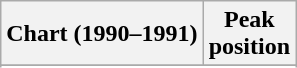<table class="wikitable sortable">
<tr>
<th>Chart (1990–1991)</th>
<th>Peak<br>position</th>
</tr>
<tr>
</tr>
<tr>
</tr>
</table>
